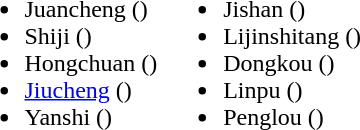<table>
<tr>
<td valign="top"><br><ul><li>Juancheng ()</li><li>Shiji ()</li><li>Hongchuan ()</li><li><a href='#'>Jiucheng</a> ()</li><li>Yanshi ()</li></ul></td>
<td valign="top"><br><ul><li>Jishan ()</li><li>Lijinshitang ()</li><li>Dongkou ()</li><li>Linpu ()</li><li>Penglou ()</li></ul></td>
</tr>
</table>
